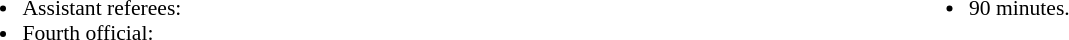<table style="width:100%; font-size:90%">
<tr>
<td style="width:50%; vertical-align:top"><br><ul><li>Assistant referees:</li><li>Fourth official:</li></ul></td>
<td style="width:50%; vertical-align:top"><br><ul><li>90 minutes.</li></ul></td>
</tr>
</table>
